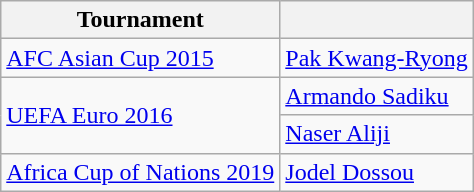<table class="wikitable" style="text-align: left">
<tr style="text-align: center">
<th>Tournament</th>
<th></th>
</tr>
<tr>
<td align="left"> <a href='#'>AFC Asian Cup 2015</a></td>
<td> <a href='#'>Pak Kwang-Ryong</a></td>
</tr>
<tr>
<td rowspan="2"> <a href='#'>UEFA Euro 2016</a></td>
<td> <a href='#'>Armando Sadiku</a></td>
</tr>
<tr>
<td> <a href='#'>Naser Aliji</a></td>
</tr>
<tr>
<td align="left"> <a href='#'>Africa Cup of Nations 2019</a></td>
<td> <a href='#'>Jodel Dossou</a></td>
</tr>
</table>
